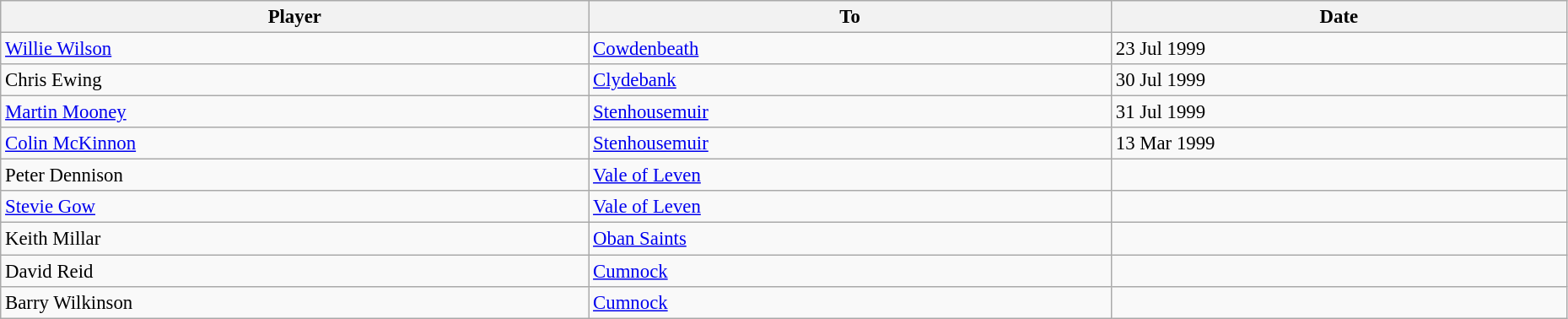<table class="wikitable" style="text-align:center; font-size:95%;width:98%; text-align:left">
<tr>
<th>Player</th>
<th>To</th>
<th>Date</th>
</tr>
<tr>
<td> <a href='#'>Willie Wilson</a></td>
<td> <a href='#'>Cowdenbeath</a></td>
<td>23 Jul 1999</td>
</tr>
<tr>
<td> Chris Ewing</td>
<td> <a href='#'>Clydebank</a></td>
<td>30 Jul 1999</td>
</tr>
<tr>
<td> <a href='#'>Martin Mooney</a></td>
<td> <a href='#'>Stenhousemuir</a></td>
<td>31 Jul 1999</td>
</tr>
<tr>
<td> <a href='#'>Colin McKinnon</a></td>
<td> <a href='#'>Stenhousemuir</a></td>
<td>13 Mar 1999</td>
</tr>
<tr>
<td> Peter Dennison</td>
<td> <a href='#'>Vale of Leven</a></td>
<td></td>
</tr>
<tr>
<td> <a href='#'>Stevie Gow</a></td>
<td> <a href='#'>Vale of Leven</a></td>
<td></td>
</tr>
<tr>
<td> Keith Millar</td>
<td> <a href='#'>Oban Saints</a></td>
<td></td>
</tr>
<tr>
<td> David Reid</td>
<td> <a href='#'>Cumnock</a></td>
<td></td>
</tr>
<tr>
<td> Barry Wilkinson</td>
<td> <a href='#'>Cumnock</a></td>
<td></td>
</tr>
</table>
